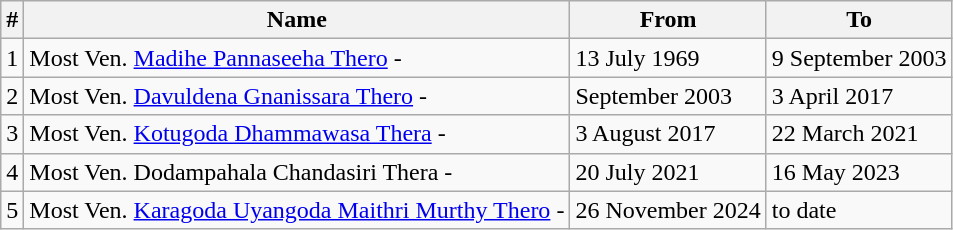<table class="wikitable">
<tr>
<th>#</th>
<th>Name</th>
<th>From</th>
<th>To</th>
</tr>
<tr>
<td>1</td>
<td>Most Ven. <a href='#'>Madihe Pannaseeha Thero</a> - </td>
<td>13 July 1969</td>
<td>9 September 2003</td>
</tr>
<tr>
<td>2</td>
<td>Most Ven. <a href='#'>Davuldena Gnanissara Thero</a> - </td>
<td>September 2003</td>
<td>3 April 2017</td>
</tr>
<tr>
<td>3</td>
<td>Most Ven. <a href='#'>Kotugoda Dhammawasa Thera</a> - </td>
<td>3 August 2017</td>
<td>22 March 2021</td>
</tr>
<tr>
<td>4</td>
<td>Most Ven. Dodampahala Chandasiri Thera - </td>
<td>20 July 2021</td>
<td>16 May 2023</td>
</tr>
<tr>
<td>5</td>
<td>Most Ven. <a href='#'>Karagoda Uyangoda Maithri Murthy Thero</a> - </td>
<td>26 November 2024</td>
<td>to date</td>
</tr>
</table>
